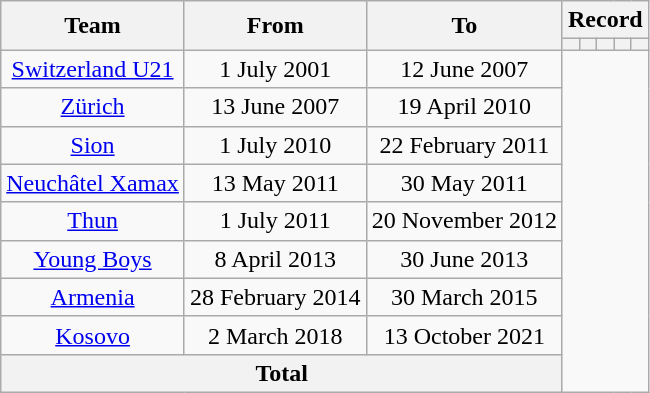<table class="wikitable" style="text-align: center">
<tr>
<th rowspan="2">Team</th>
<th rowspan="2">From</th>
<th rowspan="2">To</th>
<th colspan="5">Record</th>
</tr>
<tr>
<th></th>
<th></th>
<th></th>
<th></th>
<th></th>
</tr>
<tr>
<td><a href='#'>Switzerland U21</a></td>
<td>1 July 2001</td>
<td>12 June 2007<br></td>
</tr>
<tr>
<td><a href='#'>Zürich</a></td>
<td>13 June 2007</td>
<td>19 April 2010<br></td>
</tr>
<tr>
<td><a href='#'>Sion</a></td>
<td>1 July 2010</td>
<td>22 February 2011<br></td>
</tr>
<tr>
<td><a href='#'>Neuchâtel Xamax</a></td>
<td>13 May 2011</td>
<td>30 May 2011<br></td>
</tr>
<tr>
<td><a href='#'>Thun</a></td>
<td>1 July 2011</td>
<td>20 November 2012<br></td>
</tr>
<tr>
<td><a href='#'>Young Boys</a></td>
<td>8 April 2013</td>
<td>30 June 2013<br></td>
</tr>
<tr>
<td><a href='#'>Armenia</a></td>
<td>28 February 2014</td>
<td>30 March 2015<br></td>
</tr>
<tr>
<td><a href='#'>Kosovo</a></td>
<td>2 March 2018</td>
<td>13 October 2021<br></td>
</tr>
<tr>
<th colspan="3">Total<br></th>
</tr>
</table>
